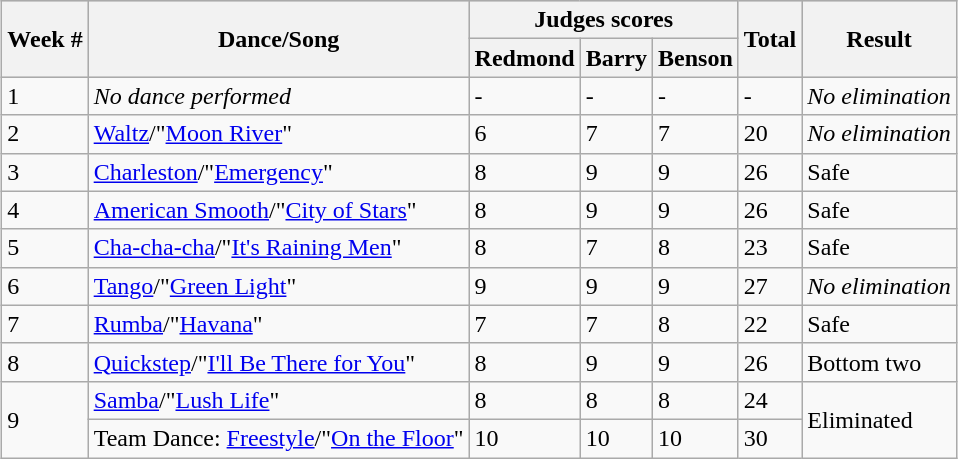<table class="wikitable" style="margin:auto;">
<tr style="text-align:Center; background:#ccc;">
<th rowspan="2">Week #</th>
<th rowspan="2">Dance/Song</th>
<th colspan="3">Judges scores</th>
<th rowspan="2">Total</th>
<th rowspan="2">Result</th>
</tr>
<tr>
<th>Redmond</th>
<th>Barry</th>
<th>Benson</th>
</tr>
<tr>
<td>1</td>
<td><em>No dance performed</em></td>
<td>-</td>
<td>-</td>
<td>-</td>
<td>-</td>
<td><em>No elimination</em></td>
</tr>
<tr>
<td>2</td>
<td><a href='#'>Waltz</a>/"<a href='#'>Moon River</a>"</td>
<td>6</td>
<td>7</td>
<td>7</td>
<td>20</td>
<td><em>No elimination</em></td>
</tr>
<tr>
<td>3</td>
<td><a href='#'>Charleston</a>/"<a href='#'>Emergency</a>"</td>
<td>8</td>
<td>9</td>
<td>9</td>
<td>26</td>
<td>Safe</td>
</tr>
<tr>
<td>4</td>
<td><a href='#'>American Smooth</a>/"<a href='#'>City of Stars</a>"</td>
<td>8</td>
<td>9</td>
<td>9</td>
<td>26</td>
<td>Safe</td>
</tr>
<tr>
<td>5</td>
<td><a href='#'>Cha-cha-cha</a>/"<a href='#'>It's Raining Men</a>"</td>
<td>8</td>
<td>7</td>
<td>8</td>
<td>23</td>
<td>Safe</td>
</tr>
<tr>
<td>6</td>
<td><a href='#'>Tango</a>/"<a href='#'>Green Light</a>"</td>
<td>9</td>
<td>9</td>
<td>9</td>
<td>27</td>
<td><em>No elimination</em></td>
</tr>
<tr>
<td>7</td>
<td><a href='#'>Rumba</a>/"<a href='#'>Havana</a>"</td>
<td>7</td>
<td>7</td>
<td>8</td>
<td>22</td>
<td>Safe</td>
</tr>
<tr>
<td>8</td>
<td><a href='#'>Quickstep</a>/"<a href='#'>I'll Be There for You</a>"</td>
<td>8</td>
<td>9</td>
<td>9</td>
<td>26</td>
<td>Bottom two</td>
</tr>
<tr>
<td rowspan="2">9</td>
<td><a href='#'>Samba</a>/"<a href='#'>Lush Life</a>"</td>
<td>8</td>
<td>8</td>
<td>8</td>
<td>24</td>
<td rowspan="2">Eliminated</td>
</tr>
<tr>
<td>Team Dance: <a href='#'>Freestyle</a>/"<a href='#'>On the Floor</a>"</td>
<td>10</td>
<td>10</td>
<td>10</td>
<td>30</td>
</tr>
</table>
